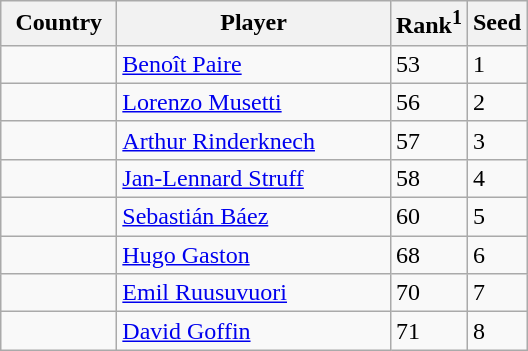<table class="sortable wikitable">
<tr>
<th width="70">Country</th>
<th width="175">Player</th>
<th>Rank<sup>1</sup></th>
<th>Seed</th>
</tr>
<tr>
<td></td>
<td><a href='#'>Benoît Paire</a></td>
<td>53</td>
<td>1</td>
</tr>
<tr>
<td></td>
<td><a href='#'>Lorenzo Musetti</a></td>
<td>56</td>
<td>2</td>
</tr>
<tr>
<td></td>
<td><a href='#'>Arthur Rinderknech</a></td>
<td>57</td>
<td>3</td>
</tr>
<tr>
<td></td>
<td><a href='#'>Jan-Lennard Struff</a></td>
<td>58</td>
<td>4</td>
</tr>
<tr>
<td></td>
<td><a href='#'>Sebastián Báez</a></td>
<td>60</td>
<td>5</td>
</tr>
<tr>
<td></td>
<td><a href='#'>Hugo Gaston</a></td>
<td>68</td>
<td>6</td>
</tr>
<tr>
<td></td>
<td><a href='#'>Emil Ruusuvuori</a></td>
<td>70</td>
<td>7</td>
</tr>
<tr>
<td></td>
<td><a href='#'>David Goffin</a></td>
<td>71</td>
<td>8</td>
</tr>
</table>
